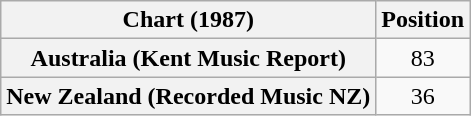<table class="wikitable sortable plainrowheaders" style="text-align:center">
<tr>
<th>Chart (1987)</th>
<th>Position</th>
</tr>
<tr>
<th scope="row">Australia (Kent Music Report)</th>
<td>83</td>
</tr>
<tr>
<th scope="row">New Zealand (Recorded Music NZ)</th>
<td>36</td>
</tr>
</table>
